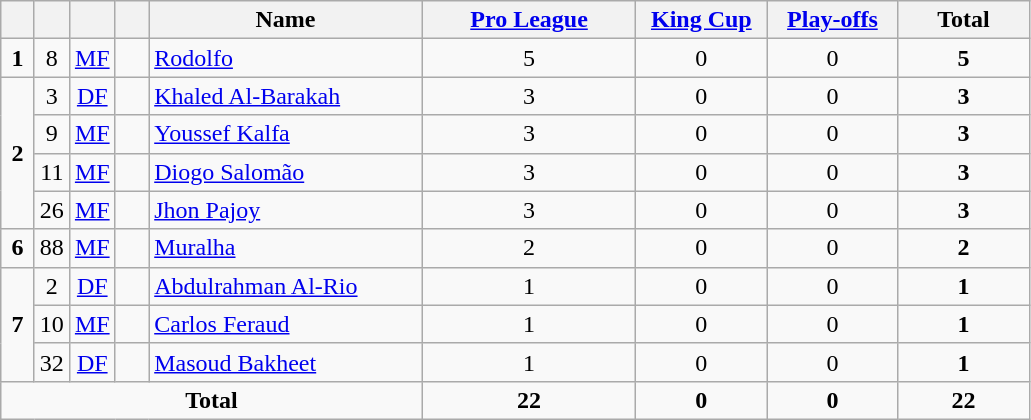<table class="wikitable" style="text-align:center">
<tr>
<th width=15></th>
<th width=15></th>
<th width=15></th>
<th width=15></th>
<th width=175>Name</th>
<th width=135><a href='#'>Pro League</a></th>
<th width=80><a href='#'>King Cup</a></th>
<th width=80><a href='#'>Play-offs</a></th>
<th width=80>Total</th>
</tr>
<tr>
<td><strong>1</strong></td>
<td>8</td>
<td><a href='#'>MF</a></td>
<td></td>
<td align=left><a href='#'>Rodolfo</a></td>
<td>5</td>
<td>0</td>
<td>0</td>
<td><strong>5</strong></td>
</tr>
<tr>
<td rowspan=4><strong>2</strong></td>
<td>3</td>
<td><a href='#'>DF</a></td>
<td></td>
<td align=left><a href='#'>Khaled Al-Barakah</a></td>
<td>3</td>
<td>0</td>
<td>0</td>
<td><strong>3</strong></td>
</tr>
<tr>
<td>9</td>
<td><a href='#'>MF</a></td>
<td></td>
<td align=left><a href='#'>Youssef Kalfa</a></td>
<td>3</td>
<td>0</td>
<td>0</td>
<td><strong>3</strong></td>
</tr>
<tr>
<td>11</td>
<td><a href='#'>MF</a></td>
<td></td>
<td align=left><a href='#'>Diogo Salomão</a></td>
<td>3</td>
<td>0</td>
<td>0</td>
<td><strong>3</strong></td>
</tr>
<tr>
<td>26</td>
<td><a href='#'>MF</a></td>
<td></td>
<td align=left><a href='#'>Jhon Pajoy</a></td>
<td>3</td>
<td>0</td>
<td>0</td>
<td><strong>3</strong></td>
</tr>
<tr>
<td><strong>6</strong></td>
<td>88</td>
<td><a href='#'>MF</a></td>
<td></td>
<td align=left><a href='#'>Muralha</a></td>
<td>2</td>
<td>0</td>
<td>0</td>
<td><strong>2</strong></td>
</tr>
<tr>
<td rowspan=3><strong>7</strong></td>
<td>2</td>
<td><a href='#'>DF</a></td>
<td></td>
<td align=left><a href='#'>Abdulrahman Al-Rio</a></td>
<td>1</td>
<td>0</td>
<td>0</td>
<td><strong>1</strong></td>
</tr>
<tr>
<td>10</td>
<td><a href='#'>MF</a></td>
<td></td>
<td align=left><a href='#'>Carlos Feraud</a></td>
<td>1</td>
<td>0</td>
<td>0</td>
<td><strong>1</strong></td>
</tr>
<tr>
<td>32</td>
<td><a href='#'>DF</a></td>
<td></td>
<td align=left><a href='#'>Masoud Bakheet</a></td>
<td>1</td>
<td>0</td>
<td>0</td>
<td><strong>1</strong></td>
</tr>
<tr>
<td colspan=5><strong>Total</strong></td>
<td><strong>22</strong></td>
<td><strong>0</strong></td>
<td><strong>0</strong></td>
<td><strong>22</strong></td>
</tr>
</table>
